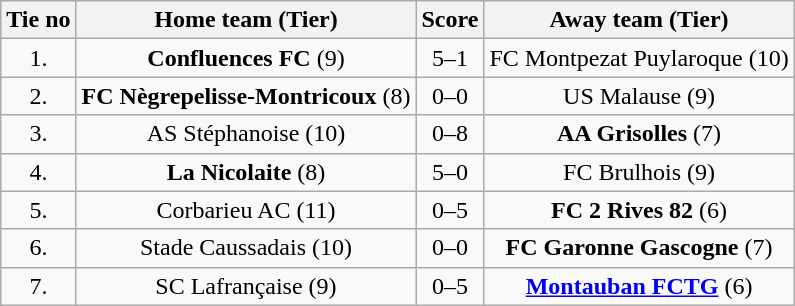<table class="wikitable" style="text-align: center">
<tr>
<th>Tie no</th>
<th>Home team (Tier)</th>
<th>Score</th>
<th>Away team (Tier)</th>
</tr>
<tr>
<td>1.</td>
<td><strong>Confluences FC</strong> (9)</td>
<td>5–1</td>
<td>FC Montpezat Puylaroque (10)</td>
</tr>
<tr>
<td>2.</td>
<td><strong>FC Nègrepelisse-Montricoux</strong> (8)</td>
<td>0–0 </td>
<td>US Malause (9)</td>
</tr>
<tr>
<td>3.</td>
<td>AS Stéphanoise (10)</td>
<td>0–8</td>
<td><strong>AA Grisolles</strong> (7)</td>
</tr>
<tr>
<td>4.</td>
<td><strong>La Nicolaite</strong> (8)</td>
<td>5–0</td>
<td>FC Brulhois (9)</td>
</tr>
<tr>
<td>5.</td>
<td>Corbarieu AC (11)</td>
<td>0–5</td>
<td><strong>FC 2 Rives 82</strong> (6)</td>
</tr>
<tr>
<td>6.</td>
<td>Stade Caussadais (10)</td>
<td>0–0 </td>
<td><strong>FC Garonne Gascogne</strong> (7)</td>
</tr>
<tr>
<td>7.</td>
<td>SC Lafrançaise (9)</td>
<td>0–5</td>
<td><strong><a href='#'>Montauban FCTG</a></strong> (6)</td>
</tr>
</table>
